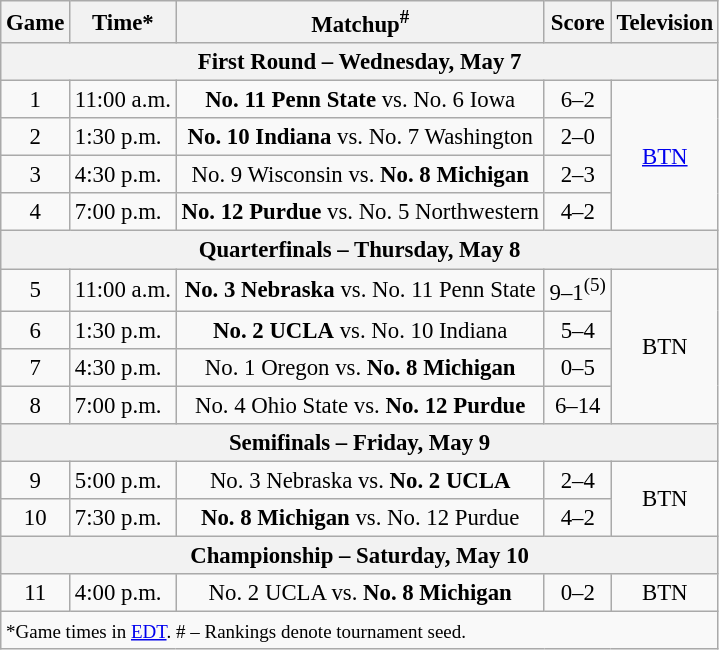<table class="wikitable" style="font-size: 95%">
<tr align="center">
<th>Game</th>
<th>Time*</th>
<th>Matchup<sup>#</sup></th>
<th>Score</th>
<th>Television</th>
</tr>
<tr>
<th colspan=7>First Round – Wednesday, May 7</th>
</tr>
<tr>
<td style="text-align:center;">1</td>
<td>11:00 a.m.</td>
<td style="text-align:center;"><strong>No. 11 Penn State</strong> vs. No. 6 Iowa</td>
<td style="text-align:center;">6–2</td>
<td rowspan=4 style="text-align:center;"><a href='#'>BTN</a></td>
</tr>
<tr>
<td style="text-align:center;">2</td>
<td>1:30 p.m.</td>
<td style="text-align:center;"><strong>No. 10 Indiana</strong> vs. No. 7 Washington</td>
<td style="text-align:center;">2–0</td>
</tr>
<tr>
<td style="text-align:center;">3</td>
<td>4:30 p.m.</td>
<td style="text-align:center;">No. 9 Wisconsin vs. <strong>No. 8 Michigan</strong></td>
<td style="text-align:center;">2–3</td>
</tr>
<tr>
<td style="text-align:center;">4</td>
<td>7:00 p.m.</td>
<td style="text-align:center;"><strong>No. 12 Purdue</strong> vs. No. 5 Northwestern</td>
<td style="text-align:center;">4–2</td>
</tr>
<tr>
<th colspan=7>Quarterfinals – Thursday, May 8</th>
</tr>
<tr>
<td style="text-align:center;">5</td>
<td>11:00 a.m.</td>
<td style="text-align:center;"><strong>No. 3 Nebraska</strong> vs. No. 11 Penn State</td>
<td style="text-align:center;">9–1<sup>(5)</sup></td>
<td rowspan=4 style="text-align:center;">BTN</td>
</tr>
<tr>
<td style="text-align:center;">6</td>
<td>1:30 p.m.</td>
<td style="text-align:center;"><strong>No. 2 UCLA</strong> vs. No. 10 Indiana</td>
<td style="text-align:center;">5–4</td>
</tr>
<tr>
<td style="text-align:center;">7</td>
<td>4:30 p.m.</td>
<td style="text-align:center;">No. 1 Oregon vs. <strong>No. 8 Michigan</strong></td>
<td style="text-align:center;">0–5</td>
</tr>
<tr>
<td style="text-align:center;">8</td>
<td>7:00 p.m.</td>
<td style="text-align:center;">No. 4 Ohio State vs. <strong>No. 12 Purdue</strong></td>
<td style="text-align:center;">6–14</td>
</tr>
<tr>
<th colspan=7>Semifinals – Friday, May 9</th>
</tr>
<tr>
<td style="text-align:center;">9</td>
<td>5:00 p.m.</td>
<td style="text-align:center;">No. 3 Nebraska vs. <strong>No. 2 UCLA</strong></td>
<td style="text-align:center;">2–4</td>
<td rowspan=2 style="text-align:center;">BTN</td>
</tr>
<tr>
<td style="text-align:center;">10</td>
<td>7:30 p.m.</td>
<td style="text-align:center;"><strong>No. 8 Michigan</strong> vs. No. 12 Purdue</td>
<td style="text-align:center;">4–2</td>
</tr>
<tr>
<th colspan=7>Championship – Saturday, May 10</th>
</tr>
<tr>
<td style="text-align:center;">11</td>
<td>4:00 p.m.</td>
<td style="text-align:center;">No. 2 UCLA vs. <strong>No. 8 Michigan</strong></td>
<td style="text-align:center;">0–2</td>
<td style="text-align:center;">BTN</td>
</tr>
<tr>
<td colspan=7><small>*Game times in <a href='#'>EDT</a>. # – Rankings denote tournament seed.</small></td>
</tr>
</table>
